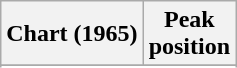<table class="wikitable plainrowheaders" style="text-align:center">
<tr>
<th scope="col">Chart (1965)</th>
<th scope="col">Peak<br> position</th>
</tr>
<tr>
</tr>
<tr>
</tr>
</table>
